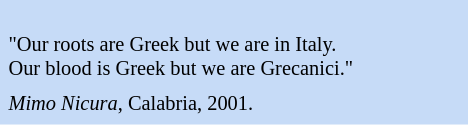<table class="toccolours" style="float: right; margin-left: 1em; margin-right: 1em; font-size: 85%; background:#c6dbf7; color:black; width:23em; max-width: 25%;" cellspacing="5">
<tr>
<td style="text-align: left;"><br>"Our roots are Greek but we are in Italy.<br>Our blood is Greek but we are Grecanici."</td>
</tr>
<tr>
<td style="text-align: left;"><em>Mimo Nicura</em>, Calabria, 2001.</td>
</tr>
</table>
